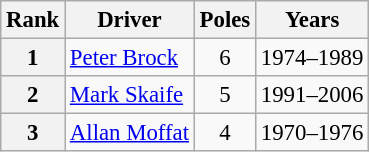<table class="wikitable" style="font-size: 95%;">
<tr>
<th>Rank</th>
<th>Driver</th>
<th>Poles</th>
<th>Years</th>
</tr>
<tr align="center">
<th>1</th>
<td align="left"> <a href='#'>Peter Brock</a></td>
<td>6</td>
<td>1974–1989</td>
</tr>
<tr align="center">
<th>2</th>
<td align="left"> <a href='#'>Mark Skaife</a></td>
<td>5</td>
<td>1991–2006</td>
</tr>
<tr align="center">
<th>3</th>
<td align="left"> <a href='#'>Allan Moffat</a></td>
<td>4</td>
<td>1970–1976</td>
</tr>
</table>
